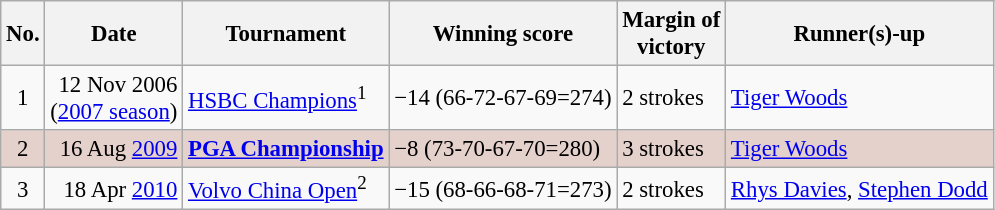<table class="wikitable" style="font-size:95%;">
<tr>
<th>No.</th>
<th>Date</th>
<th>Tournament</th>
<th>Winning score</th>
<th>Margin of<br>victory</th>
<th>Runner(s)-up</th>
</tr>
<tr>
<td align=center>1</td>
<td align=right>12 Nov 2006<br>(<a href='#'>2007 season</a>)</td>
<td><a href='#'>HSBC Champions</a><sup>1</sup></td>
<td>−14 (66-72-67-69=274)</td>
<td>2 strokes</td>
<td> <a href='#'>Tiger Woods</a></td>
</tr>
<tr style="background:#e5d1cb;">
<td align=center>2</td>
<td align=right>16 Aug <a href='#'>2009</a></td>
<td><strong><a href='#'>PGA Championship</a></strong></td>
<td>−8 (73-70-67-70=280)</td>
<td>3 strokes</td>
<td> <a href='#'>Tiger Woods</a></td>
</tr>
<tr>
<td align=center>3</td>
<td align=right>18 Apr <a href='#'>2010</a></td>
<td><a href='#'>Volvo China Open</a><sup>2</sup></td>
<td>−15 (68-66-68-71=273)</td>
<td>2 strokes</td>
<td> <a href='#'>Rhys Davies</a>,  <a href='#'>Stephen Dodd</a></td>
</tr>
</table>
